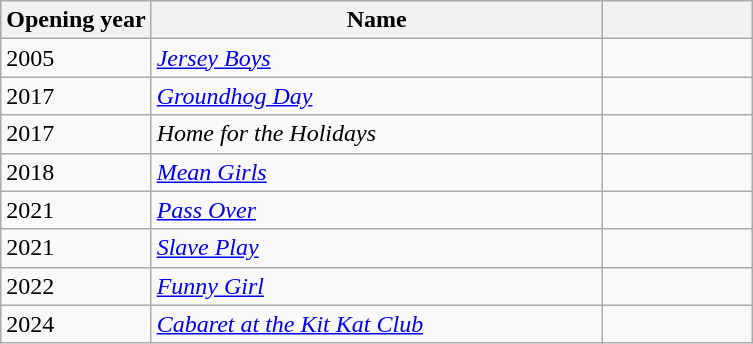<table class="wikitable sortable collapsible">
<tr>
<th width=20% scope="col">Opening year</th>
<th width=60% scope="col">Name</th>
<th width=20% scope="col"  class="unsortable"></th>
</tr>
<tr>
<td>2005</td>
<td><em><a href='#'>Jersey Boys</a></em></td>
<td></td>
</tr>
<tr>
<td>2017</td>
<td><em><a href='#'>Groundhog Day</a></em></td>
<td></td>
</tr>
<tr>
<td>2017</td>
<td><em>Home for the Holidays</em></td>
<td></td>
</tr>
<tr>
<td>2018</td>
<td><em><a href='#'>Mean Girls</a></em></td>
<td></td>
</tr>
<tr>
<td>2021</td>
<td><em><a href='#'>Pass Over</a></em></td>
<td></td>
</tr>
<tr>
<td>2021</td>
<td><em><a href='#'>Slave Play</a></em></td>
<td></td>
</tr>
<tr>
<td>2022</td>
<td><em><a href='#'>Funny Girl</a></em></td>
<td></td>
</tr>
<tr>
<td>2024</td>
<td><em><a href='#'>Cabaret at the Kit Kat Club</a></em></td>
<td></td>
</tr>
</table>
